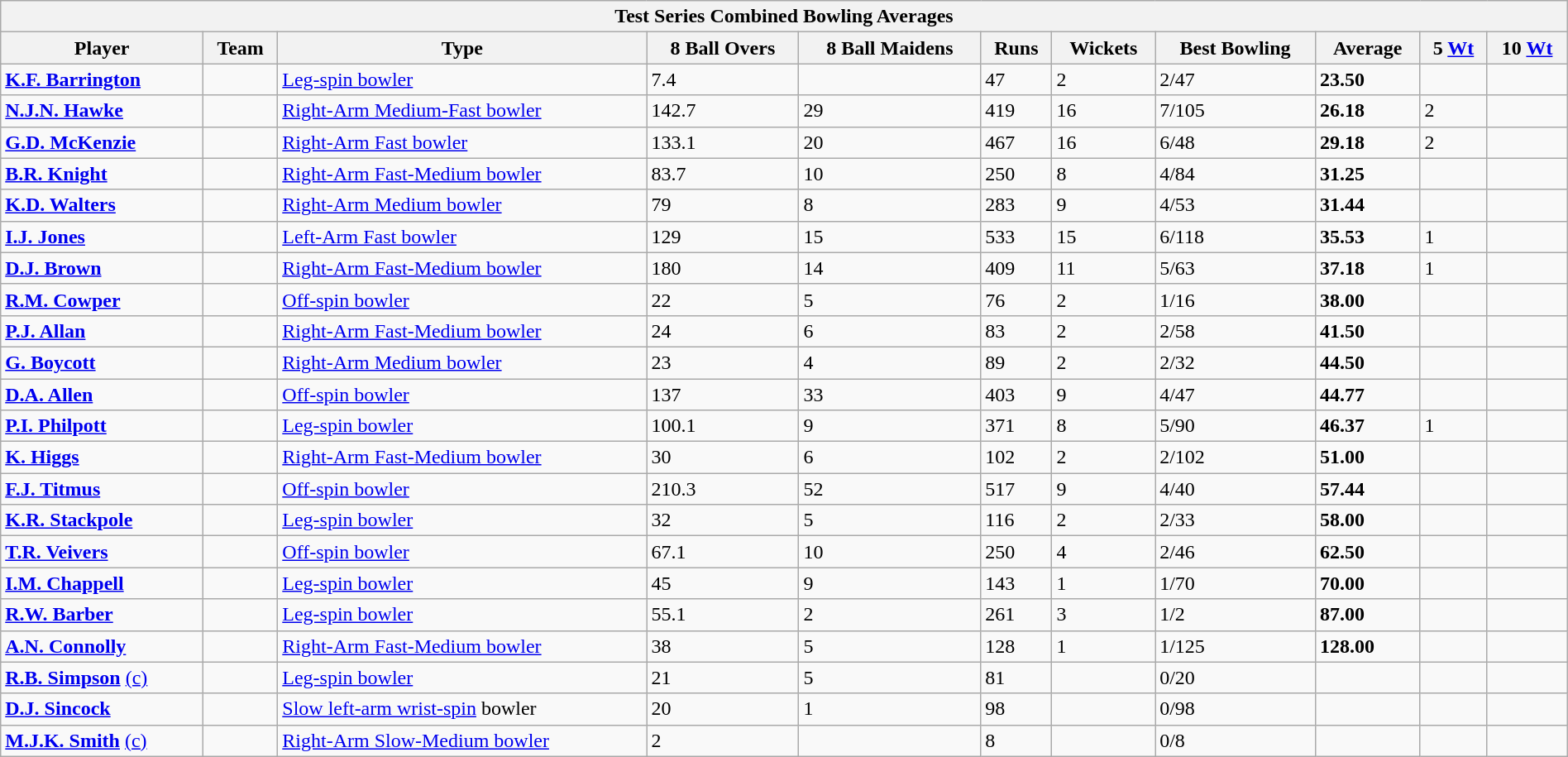<table class="wikitable" style="width:100%;">
<tr>
<th colspan=11>Test Series Combined Bowling Averages</th>
</tr>
<tr>
<th>Player</th>
<th>Team</th>
<th>Type</th>
<th>8 Ball Overs</th>
<th>8 Ball Maidens</th>
<th>Runs</th>
<th>Wickets</th>
<th>Best Bowling</th>
<th>Average</th>
<th>5 <a href='#'>Wt</a></th>
<th>10 <a href='#'>Wt</a></th>
</tr>
<tr align=left>
<td><strong><a href='#'>K.F. Barrington</a></strong></td>
<td></td>
<td><a href='#'>Leg-spin bowler</a></td>
<td>7.4</td>
<td></td>
<td>47</td>
<td>2</td>
<td>2/47</td>
<td><strong>23.50</strong></td>
<td></td>
<td></td>
</tr>
<tr align=left>
<td><strong><a href='#'>N.J.N. Hawke</a></strong></td>
<td></td>
<td><a href='#'>Right-Arm Medium-Fast bowler</a></td>
<td>142.7</td>
<td>29</td>
<td>419</td>
<td>16</td>
<td>7/105</td>
<td><strong>26.18</strong></td>
<td>2</td>
<td></td>
</tr>
<tr align=left>
<td><strong><a href='#'>G.D. McKenzie</a></strong></td>
<td></td>
<td><a href='#'>Right-Arm Fast bowler</a></td>
<td>133.1</td>
<td>20</td>
<td>467</td>
<td>16</td>
<td>6/48</td>
<td><strong>29.18</strong></td>
<td>2</td>
<td></td>
</tr>
<tr align=left>
<td><strong><a href='#'>B.R. Knight</a></strong></td>
<td></td>
<td><a href='#'>Right-Arm Fast-Medium bowler</a></td>
<td>83.7</td>
<td>10</td>
<td>250</td>
<td>8</td>
<td>4/84</td>
<td><strong>31.25</strong></td>
<td></td>
<td></td>
</tr>
<tr align=left>
<td><strong><a href='#'>K.D. Walters</a></strong></td>
<td></td>
<td><a href='#'>Right-Arm Medium bowler</a></td>
<td>79</td>
<td>8</td>
<td>283</td>
<td>9</td>
<td>4/53</td>
<td><strong>31.44</strong></td>
<td></td>
<td></td>
</tr>
<tr align=left>
<td><strong><a href='#'>I.J. Jones</a></strong></td>
<td></td>
<td><a href='#'>Left-Arm Fast bowler</a></td>
<td>129</td>
<td>15</td>
<td>533</td>
<td>15</td>
<td>6/118</td>
<td><strong>35.53</strong></td>
<td>1</td>
<td></td>
</tr>
<tr align=left>
<td><strong><a href='#'>D.J. Brown</a></strong></td>
<td></td>
<td><a href='#'>Right-Arm Fast-Medium bowler</a></td>
<td>180</td>
<td>14</td>
<td>409</td>
<td>11</td>
<td>5/63</td>
<td><strong>37.18</strong></td>
<td>1</td>
<td></td>
</tr>
<tr align=left>
<td><strong><a href='#'>R.M. Cowper</a></strong></td>
<td></td>
<td><a href='#'>Off-spin bowler</a></td>
<td>22</td>
<td>5</td>
<td>76</td>
<td>2</td>
<td>1/16</td>
<td><strong>38.00</strong></td>
<td></td>
<td></td>
</tr>
<tr align=left>
<td><strong><a href='#'>P.J. Allan</a></strong></td>
<td></td>
<td><a href='#'>Right-Arm Fast-Medium bowler</a></td>
<td>24</td>
<td>6</td>
<td>83</td>
<td>2</td>
<td>2/58</td>
<td><strong>41.50</strong></td>
<td></td>
<td></td>
</tr>
<tr align=left>
<td><strong><a href='#'>G. Boycott</a></strong></td>
<td></td>
<td><a href='#'>Right-Arm Medium bowler</a></td>
<td>23</td>
<td>4</td>
<td>89</td>
<td>2</td>
<td>2/32</td>
<td><strong>44.50</strong></td>
<td></td>
<td></td>
</tr>
<tr align=left>
<td><strong><a href='#'>D.A. Allen</a></strong></td>
<td></td>
<td><a href='#'>Off-spin bowler</a></td>
<td>137</td>
<td>33</td>
<td>403</td>
<td>9</td>
<td>4/47</td>
<td><strong>44.77</strong></td>
<td></td>
<td></td>
</tr>
<tr align=left>
<td><strong><a href='#'>P.I. Philpott</a></strong></td>
<td></td>
<td><a href='#'>Leg-spin bowler</a></td>
<td>100.1</td>
<td>9</td>
<td>371</td>
<td>8</td>
<td>5/90</td>
<td><strong>46.37</strong></td>
<td>1</td>
<td></td>
</tr>
<tr align=left>
<td><strong><a href='#'>K. Higgs</a></strong></td>
<td></td>
<td><a href='#'>Right-Arm Fast-Medium bowler</a></td>
<td>30</td>
<td>6</td>
<td>102</td>
<td>2</td>
<td>2/102</td>
<td><strong>51.00</strong></td>
<td></td>
<td></td>
</tr>
<tr align=left>
<td><strong><a href='#'>F.J. Titmus</a></strong></td>
<td></td>
<td><a href='#'>Off-spin bowler</a></td>
<td>210.3</td>
<td>52</td>
<td>517</td>
<td>9</td>
<td>4/40</td>
<td><strong>57.44</strong></td>
<td></td>
<td></td>
</tr>
<tr align=left>
<td><strong><a href='#'>K.R. Stackpole</a></strong></td>
<td></td>
<td><a href='#'>Leg-spin bowler</a></td>
<td>32</td>
<td>5</td>
<td>116</td>
<td>2</td>
<td>2/33</td>
<td><strong>58.00</strong></td>
<td></td>
<td></td>
</tr>
<tr align=left>
<td><strong><a href='#'>T.R. Veivers</a></strong></td>
<td></td>
<td><a href='#'>Off-spin bowler</a></td>
<td>67.1</td>
<td>10</td>
<td>250</td>
<td>4</td>
<td>2/46</td>
<td><strong>62.50</strong></td>
<td></td>
<td></td>
</tr>
<tr align=left>
<td><strong><a href='#'>I.M. Chappell</a></strong></td>
<td></td>
<td><a href='#'>Leg-spin bowler</a></td>
<td>45</td>
<td>9</td>
<td>143</td>
<td>1</td>
<td>1/70</td>
<td><strong>70.00</strong></td>
<td></td>
<td></td>
</tr>
<tr align=left>
<td><strong><a href='#'>R.W. Barber</a></strong></td>
<td></td>
<td><a href='#'>Leg-spin bowler</a></td>
<td>55.1</td>
<td>2</td>
<td>261</td>
<td>3</td>
<td>1/2</td>
<td><strong>87.00</strong></td>
<td></td>
<td></td>
</tr>
<tr align=left>
<td><strong><a href='#'>A.N. Connolly</a></strong></td>
<td></td>
<td><a href='#'>Right-Arm Fast-Medium bowler</a></td>
<td>38</td>
<td>5</td>
<td>128</td>
<td>1</td>
<td>1/125</td>
<td><strong>128.00</strong></td>
<td></td>
<td></td>
</tr>
<tr align=left>
<td><strong><a href='#'>R.B. Simpson</a></strong> <a href='#'>(c)</a></td>
<td></td>
<td><a href='#'>Leg-spin bowler</a></td>
<td>21</td>
<td>5</td>
<td>81</td>
<td></td>
<td>0/20</td>
<td></td>
<td></td>
<td></td>
</tr>
<tr align=left>
<td><strong><a href='#'>D.J. Sincock</a></strong></td>
<td></td>
<td><a href='#'>Slow left-arm wrist-spin</a> bowler</td>
<td>20</td>
<td>1</td>
<td>98</td>
<td></td>
<td>0/98</td>
<td></td>
<td></td>
<td></td>
</tr>
<tr align=left>
<td><strong><a href='#'>M.J.K. Smith</a></strong> <a href='#'>(c)</a></td>
<td></td>
<td><a href='#'>Right-Arm Slow-Medium bowler</a></td>
<td>2</td>
<td></td>
<td>8</td>
<td></td>
<td>0/8</td>
<td></td>
<td></td>
<td></td>
</tr>
</table>
